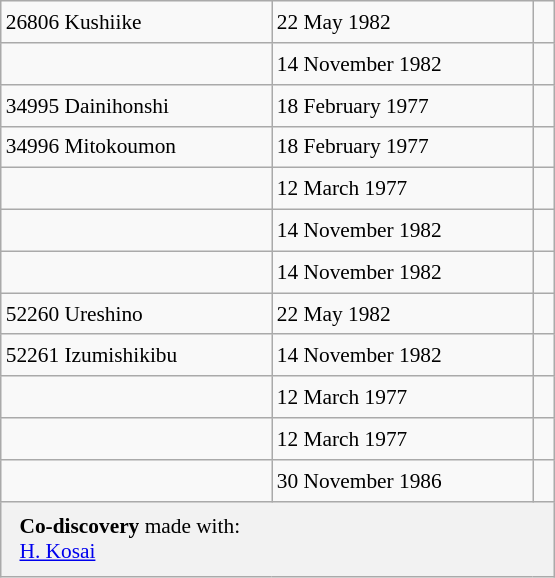<table class="wikitable" style="font-size: 89%; float: left; width: 26em; margin-right: 1em; height: 385px">
<tr>
<td>26806 Kushiike</td>
<td>22 May 1982</td>
<td> </td>
</tr>
<tr>
<td></td>
<td>14 November 1982</td>
<td> </td>
</tr>
<tr>
<td>34995 Dainihonshi</td>
<td>18 February 1977</td>
<td> </td>
</tr>
<tr>
<td>34996 Mitokoumon</td>
<td>18 February 1977</td>
<td> </td>
</tr>
<tr>
<td></td>
<td>12 March 1977</td>
<td> </td>
</tr>
<tr>
<td></td>
<td>14 November 1982</td>
<td> </td>
</tr>
<tr>
<td></td>
<td>14 November 1982</td>
<td> </td>
</tr>
<tr>
<td>52260 Ureshino</td>
<td>22 May 1982</td>
<td> </td>
</tr>
<tr>
<td>52261 Izumishikibu</td>
<td>14 November 1982</td>
<td> </td>
</tr>
<tr>
<td></td>
<td>12 March 1977</td>
<td> </td>
</tr>
<tr>
<td></td>
<td>12 March 1977</td>
<td> </td>
</tr>
<tr>
<td></td>
<td>30 November 1986</td>
<td> </td>
</tr>
<tr>
<th colspan=3 style="font-weight: normal; text-align: left; padding: 4px 12px;"><strong>Co-discovery</strong> made with:<br> <a href='#'>H. Kosai</a></th>
</tr>
</table>
